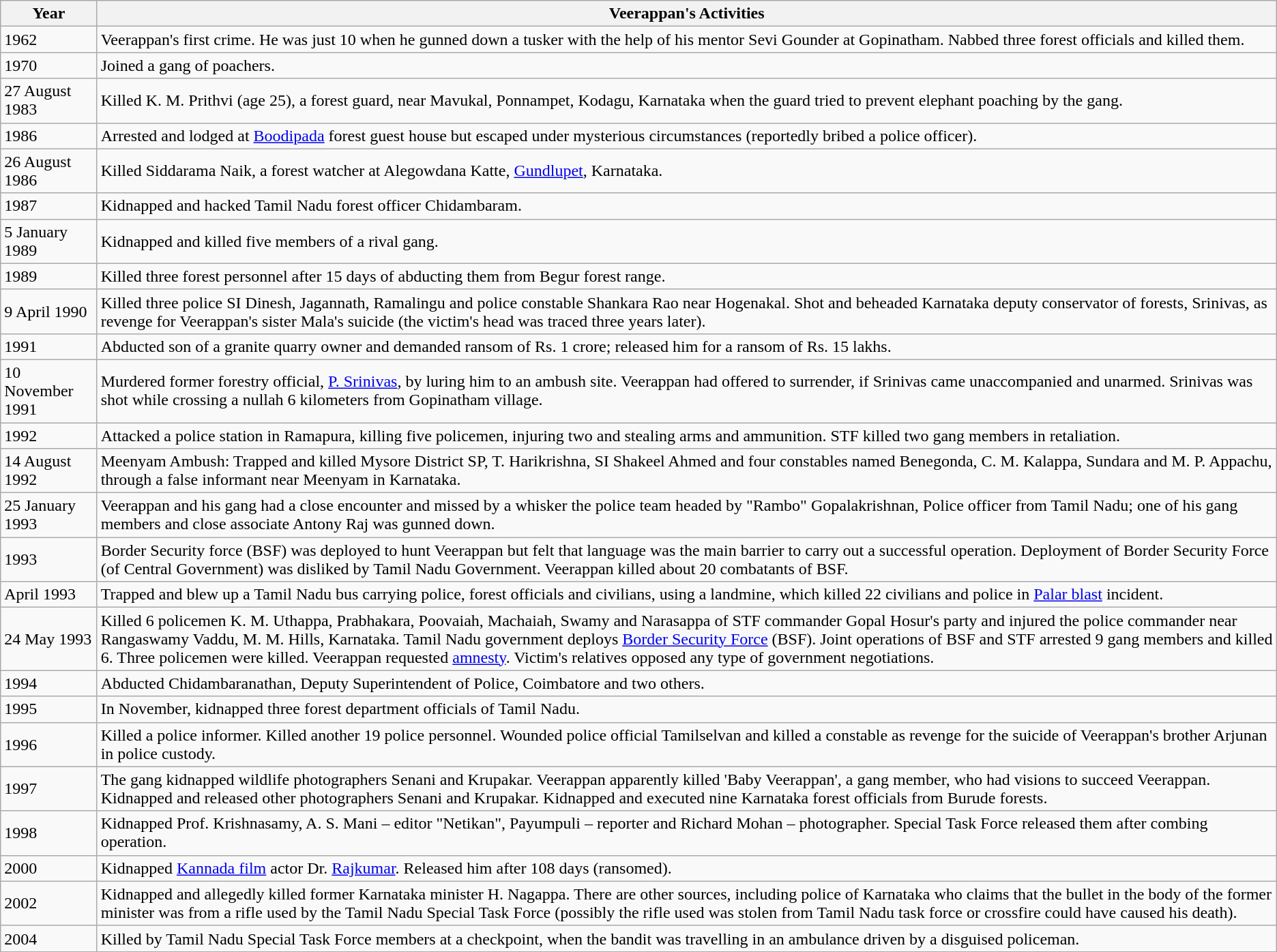<table class="wikitable">
<tr>
<th>Year</th>
<th>Veerappan's Activities</th>
</tr>
<tr>
<td>1962</td>
<td>Veerappan's first crime. He was just 10 when he gunned down a tusker with the help of his mentor Sevi Gounder at Gopinatham. Nabbed three forest officials and killed them.</td>
</tr>
<tr>
<td>1970</td>
<td>Joined a gang of poachers.</td>
</tr>
<tr>
<td>27 August 1983</td>
<td>Killed K. M. Prithvi (age 25), a forest guard, near Mavukal, Ponnampet, Kodagu, Karnataka when the guard tried to prevent elephant poaching by the gang.</td>
</tr>
<tr>
<td>1986</td>
<td>Arrested and lodged at <a href='#'>Boodipada</a> forest guest house but escaped under mysterious circumstances (reportedly bribed a police officer).</td>
</tr>
<tr>
<td>26 August 1986</td>
<td>Killed Siddarama Naik, a forest watcher at Alegowdana Katte, <a href='#'>Gundlupet</a>, Karnataka.</td>
</tr>
<tr>
<td>1987</td>
<td>Kidnapped and hacked Tamil Nadu forest officer Chidambaram.</td>
</tr>
<tr>
<td>5 January 1989</td>
<td>Kidnapped and killed five members of a rival gang.</td>
</tr>
<tr>
<td>1989</td>
<td>Killed three forest personnel after 15 days of abducting them from Begur forest range.</td>
</tr>
<tr>
<td>9 April 1990</td>
<td>Killed three police SI Dinesh, Jagannath, Ramalingu and police constable Shankara Rao near Hogenakal. Shot and beheaded Karnataka deputy conservator of forests, Srinivas, as revenge for Veerappan's sister Mala's suicide (the victim's head was traced three years later).</td>
</tr>
<tr>
<td>1991</td>
<td>Abducted son of a granite quarry owner and demanded ransom of Rs. 1 crore; released him for a ransom of Rs. 15 lakhs.</td>
</tr>
<tr>
<td>10 November 1991</td>
<td>Murdered former forestry official, <a href='#'>P. Srinivas</a>, by luring him to an ambush site. Veerappan had offered to surrender, if Srinivas came unaccompanied and unarmed. Srinivas was shot while crossing a nullah 6 kilometers from Gopinatham village.</td>
</tr>
<tr>
<td>1992</td>
<td>Attacked a police station in Ramapura, killing five policemen, injuring two and stealing arms and ammunition. STF killed two gang members in retaliation.</td>
</tr>
<tr>
<td>14 August 1992</td>
<td>Meenyam Ambush: Trapped and killed Mysore District SP, T. Harikrishna, SI Shakeel Ahmed and four constables named Benegonda, C. M. Kalappa, Sundara and M. P. Appachu, through a false informant near Meenyam in Karnataka.</td>
</tr>
<tr>
<td>25 January 1993</td>
<td>Veerappan and his gang had a close encounter and missed by a whisker the police team headed by "Rambo" Gopalakrishnan, Police officer from Tamil Nadu; one of his gang members and close associate Antony Raj was gunned down.</td>
</tr>
<tr>
<td>1993</td>
<td>Border Security force (BSF) was deployed to hunt Veerappan but felt that language was the main barrier to carry out a successful operation. Deployment of Border Security Force (of Central Government) was disliked by Tamil Nadu Government. Veerappan killed about 20 combatants of BSF.</td>
</tr>
<tr>
<td>April 1993</td>
<td>Trapped and blew up a Tamil Nadu bus carrying police, forest officials and civilians, using a landmine, which killed 22 civilians and police in <a href='#'>Palar blast</a> incident.</td>
</tr>
<tr>
<td>24 May 1993</td>
<td>Killed 6 policemen K. M. Uthappa, Prabhakara, Poovaiah, Machaiah, Swamy and Narasappa of STF commander Gopal Hosur's party and injured the police commander near Rangaswamy Vaddu, M. M. Hills, Karnataka. Tamil Nadu government deploys <a href='#'>Border Security Force</a> (BSF). Joint operations of BSF and STF arrested 9 gang members and killed 6. Three policemen were killed. Veerappan requested <a href='#'>amnesty</a>. Victim's relatives opposed any type of government negotiations.</td>
</tr>
<tr>
<td>1994</td>
<td>Abducted Chidambaranathan, Deputy Superintendent of Police, Coimbatore and two others.</td>
</tr>
<tr>
<td>1995</td>
<td>In November, kidnapped three forest department officials of Tamil Nadu.</td>
</tr>
<tr>
<td>1996</td>
<td>Killed a police informer. Killed another 19 police personnel. Wounded police official Tamilselvan and killed a constable as revenge for the suicide of Veerappan's brother Arjunan in police custody.</td>
</tr>
<tr>
<td>1997</td>
<td>The gang kidnapped wildlife photographers Senani and Krupakar. Veerappan apparently killed 'Baby Veerappan', a gang member, who had visions to succeed Veerappan. Kidnapped and released other photographers Senani and Krupakar. Kidnapped and executed nine Karnataka forest officials from Burude forests.</td>
</tr>
<tr>
<td>1998</td>
<td>Kidnapped Prof. Krishnasamy, A. S. Mani – editor "Netikan", Payumpuli – reporter and Richard Mohan – photographer. Special Task Force released them after combing operation.</td>
</tr>
<tr>
<td>2000</td>
<td>Kidnapped <a href='#'>Kannada film</a> actor Dr. <a href='#'>Rajkumar</a>. Released him after 108 days (ransomed).</td>
</tr>
<tr>
<td>2002</td>
<td>Kidnapped and allegedly killed former Karnataka minister H. Nagappa. There are other sources, including police of Karnataka who claims that the bullet in the body of the former minister was from a rifle used by the Tamil Nadu Special Task Force (possibly the rifle used was stolen from Tamil Nadu task force or crossfire could have caused his death).</td>
</tr>
<tr>
<td>2004</td>
<td>Killed by Tamil Nadu Special Task Force members at a checkpoint, when the bandit was travelling in an ambulance driven by a disguised policeman.</td>
</tr>
</table>
